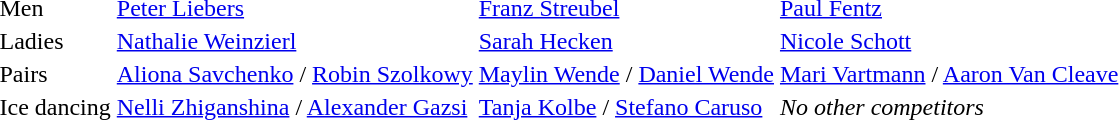<table>
<tr>
<td>Men</td>
<td><a href='#'>Peter Liebers</a></td>
<td><a href='#'>Franz Streubel</a></td>
<td><a href='#'>Paul Fentz</a></td>
</tr>
<tr>
<td>Ladies</td>
<td><a href='#'>Nathalie Weinzierl</a></td>
<td><a href='#'>Sarah Hecken</a></td>
<td><a href='#'>Nicole Schott</a></td>
</tr>
<tr>
<td>Pairs</td>
<td><a href='#'>Aliona Savchenko</a> / <a href='#'>Robin Szolkowy</a></td>
<td><a href='#'>Maylin Wende</a> / <a href='#'>Daniel Wende</a></td>
<td><a href='#'>Mari Vartmann</a> / <a href='#'>Aaron Van Cleave</a></td>
</tr>
<tr>
<td>Ice dancing</td>
<td><a href='#'>Nelli Zhiganshina</a> / <a href='#'>Alexander Gazsi</a></td>
<td><a href='#'>Tanja Kolbe</a> / <a href='#'>Stefano Caruso</a></td>
<td><em>No other competitors</em></td>
</tr>
</table>
